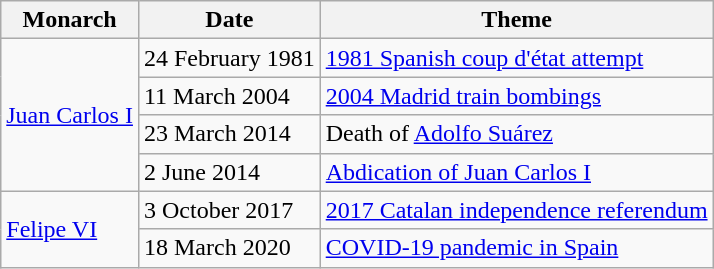<table class="wikitable">
<tr>
<th>Monarch</th>
<th>Date</th>
<th>Theme</th>
</tr>
<tr>
<td rowspan="4"><a href='#'>Juan Carlos I</a></td>
<td>24 February 1981</td>
<td><a href='#'>1981 Spanish coup d'état attempt</a></td>
</tr>
<tr>
<td>11 March 2004</td>
<td><a href='#'>2004 Madrid train bombings</a></td>
</tr>
<tr>
<td>23 March 2014</td>
<td>Death of <a href='#'>Adolfo Suárez</a></td>
</tr>
<tr>
<td>2 June 2014</td>
<td><a href='#'>Abdication of Juan Carlos I</a></td>
</tr>
<tr>
<td rowspan="2"><a href='#'>Felipe VI</a></td>
<td>3 October 2017</td>
<td><a href='#'>2017 Catalan independence referendum</a></td>
</tr>
<tr>
<td>18 March 2020</td>
<td><a href='#'>COVID-19 pandemic in Spain</a></td>
</tr>
</table>
